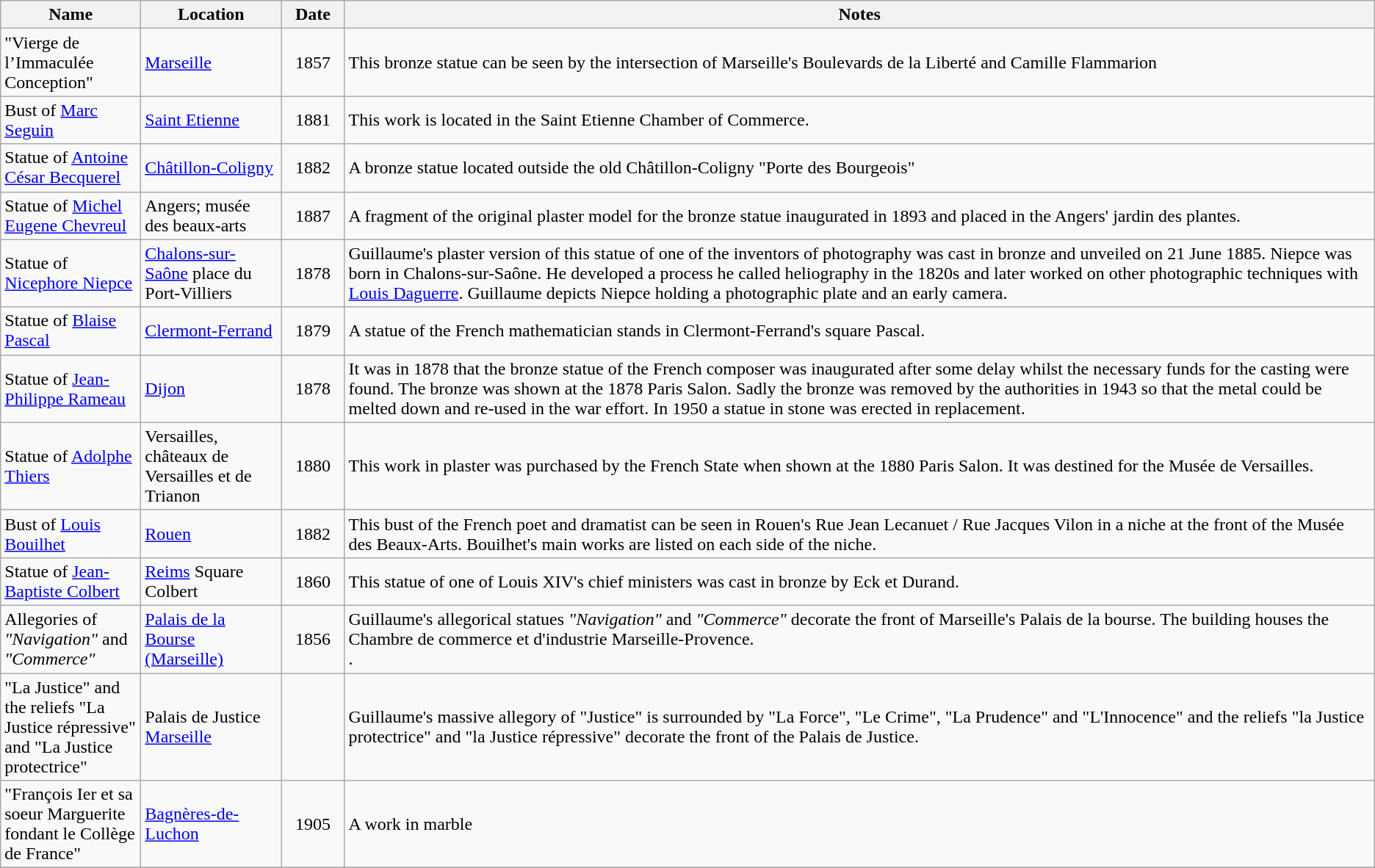<table class="wikitable sortable plainrowheaders">
<tr>
<th style="width:120px">Name</th>
<th style="width:120px">Location</th>
<th style="width:50px">Date</th>
<th class="unsortable">Notes</th>
</tr>
<tr>
<td>"Vierge de l’Immaculée Conception"</td>
<td><a href='#'>Marseille</a></td>
<td align="center">1857</td>
<td>This bronze statue can be seen by the intersection of Marseille's Boulevards de la Liberté and Camille Flammarion<br>
</td>
</tr>
<tr>
<td>Bust of <a href='#'>Marc Seguin</a></td>
<td><a href='#'>Saint Etienne</a></td>
<td align="center">1881</td>
<td>This work is located in the Saint Etienne Chamber of Commerce.<br></td>
</tr>
<tr>
<td>Statue of  <a href='#'>Antoine César Becquerel</a></td>
<td><a href='#'>Châtillon-Coligny</a></td>
<td align="center">1882</td>
<td>A bronze statue located outside the old Châtillon-Coligny "Porte des Bourgeois"<br>
</td>
</tr>
<tr>
<td>Statue of <a href='#'>Michel Eugene Chevreul</a></td>
<td>Angers; musée des beaux-arts</td>
<td align="center">1887</td>
<td>A fragment of the original plaster model for the bronze statue inaugurated in 1893 and placed in the Angers' jardin des plantes.<br></td>
</tr>
<tr>
<td>Statue of <a href='#'>Nicephore Niepce</a></td>
<td><a href='#'>Chalons-sur-Saône</a> place du Port-Villiers</td>
<td align="center">1878</td>
<td>Guillaume's plaster version of this statue of one of the inventors of photography was cast in bronze and unveiled on 21 June 1885. Niepce was born in Chalons-sur-Saône.  He developed a process he called heliography in the 1820s and later worked on other photographic techniques with <a href='#'>Louis Daguerre</a>. Guillaume depicts Niepce holding a photographic plate and an early camera.</td>
</tr>
<tr>
<td>Statue of <a href='#'>Blaise Pascal</a></td>
<td><a href='#'>Clermont-Ferrand</a></td>
<td align="center">1879</td>
<td>A statue of the French mathematician stands in Clermont-Ferrand's square Pascal.<br>

</td>
</tr>
<tr>
<td>Statue of <a href='#'>Jean-Philippe Rameau</a></td>
<td><a href='#'>Dijon</a></td>
<td align="center">1878</td>
<td>It was in 1878 that the bronze statue of the French composer was inaugurated after some delay whilst the necessary funds for the casting were found. The bronze was shown at the 1878 Paris Salon.  Sadly the bronze was removed by the authorities in 1943 so that the metal could be melted down and re-used in the war effort. In 1950 a statue in stone was erected in replacement.<br>
</td>
</tr>
<tr>
<td>Statue of <a href='#'>Adolphe Thiers</a></td>
<td>Versailles, châteaux de Versailles et de Trianon</td>
<td align="center">1880</td>
<td>This work in plaster was purchased by the French State when shown at the 1880 Paris Salon. It was destined for the Musée de Versailles.<br></td>
</tr>
<tr>
<td>Bust of <a href='#'>Louis Bouilhet</a></td>
<td><a href='#'>Rouen</a></td>
<td align="center">1882</td>
<td>This bust of the French poet and dramatist can be seen in Rouen's Rue Jean Lecanuet / Rue Jacques Vilon in a niche at the front of the Musée des Beaux-Arts. Bouilhet's main works are listed on each side of the niche.<br></td>
</tr>
<tr>
<td>Statue of <a href='#'>Jean-Baptiste Colbert</a></td>
<td><a href='#'>Reims</a> Square Colbert</td>
<td align="center">1860</td>
<td>This statue of one of Louis XIV's chief ministers was cast in bronze by Eck et Durand.</td>
</tr>
<tr>
<td>Allegories of <em>"Navigation"</em> and  <em>"Commerce"</em></td>
<td><a href='#'>Palais de la Bourse (Marseille)</a></td>
<td align="center">1856</td>
<td>Guillaume's allegorical statues <em>"Navigation"</em> and <em>"Commerce"</em> decorate the front of Marseille's Palais de la bourse. The building houses the Chambre de commerce et d'industrie Marseille-Provence.<br>
.
</td>
</tr>
<tr>
<td>"La Justice" and the reliefs "La Justice répressive" and "La Justice protectrice"</td>
<td>Palais de Justice <a href='#'>Marseille</a></td>
<td align="center"></td>
<td>Guillaume's massive allegory of "Justice" is surrounded by "La Force", "Le Crime", "La Prudence" and "L'Innocence" and the reliefs "la Justice protectrice" and "la Justice répressive" decorate the front of the Palais de Justice.<br></td>
</tr>
<tr>
<td>"François Ier et sa soeur Marguerite fondant le Collège de France"</td>
<td><a href='#'>Bagnères-de-Luchon</a></td>
<td align="center">1905</td>
<td>A work in marble<br></td>
</tr>
<tr>
</tr>
</table>
